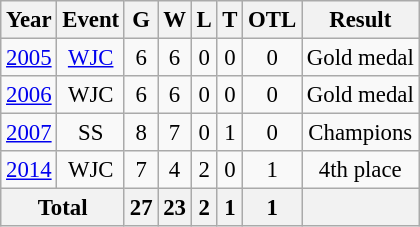<table class="wikitable" style="font-size:95%; text-align:center;">
<tr>
<th>Year</th>
<th>Event</th>
<th>G</th>
<th>W</th>
<th>L</th>
<th>T</th>
<th>OTL</th>
<th>Result</th>
</tr>
<tr>
<td><a href='#'>2005</a></td>
<td><a href='#'>WJC</a></td>
<td>6</td>
<td>6</td>
<td>0</td>
<td>0</td>
<td>0</td>
<td>Gold medal</td>
</tr>
<tr>
<td><a href='#'>2006</a></td>
<td>WJC</td>
<td>6</td>
<td>6</td>
<td>0</td>
<td>0</td>
<td>0</td>
<td>Gold medal</td>
</tr>
<tr>
<td><a href='#'>2007</a></td>
<td>SS</td>
<td>8</td>
<td>7</td>
<td>0</td>
<td>1</td>
<td>0</td>
<td>Champions</td>
</tr>
<tr>
<td><a href='#'>2014</a></td>
<td>WJC</td>
<td>7</td>
<td>4</td>
<td>2</td>
<td>0</td>
<td>1</td>
<td>4th place</td>
</tr>
<tr>
<th colspan="2">Total</th>
<th>27</th>
<th>23</th>
<th>2</th>
<th>1</th>
<th>1</th>
<th></th>
</tr>
</table>
